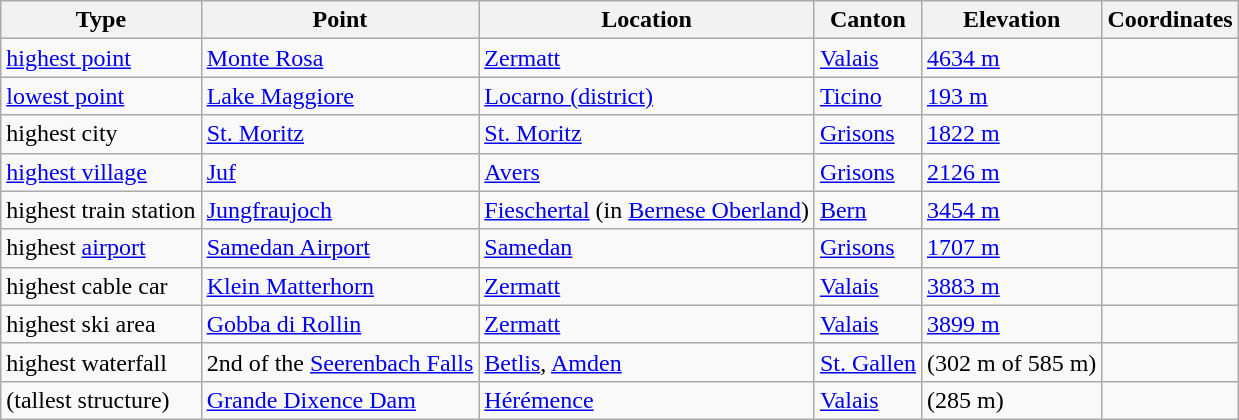<table class="wikitable sortable">
<tr>
<th>Type</th>
<th>Point</th>
<th>Location</th>
<th>Canton</th>
<th>Elevation</th>
<th>Coordinates</th>
</tr>
<tr>
<td><a href='#'>highest point</a></td>
<td><a href='#'>Monte Rosa</a></td>
<td><a href='#'>Zermatt</a></td>
<td><a href='#'>Valais</a></td>
<td><a href='#'>4634 m</a></td>
<td></td>
</tr>
<tr>
<td><a href='#'>lowest point</a></td>
<td><a href='#'>Lake Maggiore</a></td>
<td><a href='#'>Locarno (district)</a></td>
<td><a href='#'>Ticino</a></td>
<td><a href='#'>193 m</a></td>
<td></td>
</tr>
<tr>
<td>highest city</td>
<td><a href='#'>St. Moritz</a></td>
<td><a href='#'>St. Moritz</a></td>
<td><a href='#'>Grisons</a></td>
<td><a href='#'>1822 m</a></td>
<td></td>
</tr>
<tr>
<td><a href='#'>highest village</a></td>
<td><a href='#'>Juf</a></td>
<td><a href='#'>Avers</a></td>
<td><a href='#'>Grisons</a></td>
<td><a href='#'>2126 m</a></td>
<td></td>
</tr>
<tr>
<td>highest train station</td>
<td><a href='#'>Jungfraujoch</a></td>
<td><a href='#'>Fieschertal</a> (in <a href='#'>Bernese Oberland</a>)</td>
<td><a href='#'>Bern</a></td>
<td><a href='#'>3454 m</a></td>
<td></td>
</tr>
<tr>
<td>highest <a href='#'>airport</a></td>
<td><a href='#'>Samedan Airport</a></td>
<td><a href='#'>Samedan</a></td>
<td><a href='#'>Grisons</a></td>
<td><a href='#'>1707 m</a></td>
<td></td>
</tr>
<tr>
<td>highest cable car</td>
<td><a href='#'>Klein Matterhorn</a></td>
<td><a href='#'>Zermatt</a></td>
<td><a href='#'>Valais</a></td>
<td><a href='#'>3883 m</a></td>
<td></td>
</tr>
<tr>
<td>highest ski area</td>
<td><a href='#'>Gobba di Rollin</a></td>
<td><a href='#'>Zermatt</a></td>
<td><a href='#'>Valais</a></td>
<td><a href='#'>3899 m</a></td>
<td></td>
</tr>
<tr>
<td>highest waterfall</td>
<td>2nd of the <a href='#'>Seerenbach Falls</a></td>
<td><a href='#'>Betlis</a>, <a href='#'>Amden</a></td>
<td><a href='#'>St. Gallen</a></td>
<td>(302 m of 585 m)</td>
<td></td>
</tr>
<tr>
<td>(tallest structure)</td>
<td><a href='#'>Grande Dixence Dam</a></td>
<td><a href='#'>Hérémence</a></td>
<td><a href='#'>Valais</a></td>
<td>(285 m)</td>
<td></td>
</tr>
</table>
